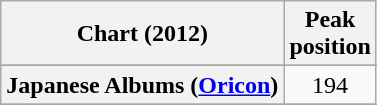<table class="wikitable sortable plainrowheaders" style="text-align:center">
<tr>
<th scope="col">Chart (2012)</th>
<th scope="col">Peak<br>position</th>
</tr>
<tr>
</tr>
<tr>
</tr>
<tr>
</tr>
<tr>
</tr>
<tr>
</tr>
<tr>
</tr>
<tr>
</tr>
<tr>
</tr>
<tr>
</tr>
<tr>
</tr>
<tr>
</tr>
<tr>
</tr>
<tr>
</tr>
<tr>
<th scope="row">Japanese Albums (<a href='#'>Oricon</a>)</th>
<td>194</td>
</tr>
<tr>
</tr>
<tr>
</tr>
<tr>
</tr>
<tr>
</tr>
<tr>
</tr>
<tr>
</tr>
<tr>
</tr>
<tr>
</tr>
<tr>
</tr>
<tr>
</tr>
<tr>
</tr>
<tr>
</tr>
<tr>
</tr>
</table>
